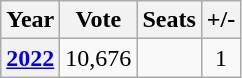<table class="wikitable" style="text-align:center;">
<tr>
<th>Year</th>
<th>Vote</th>
<th>Seats</th>
<th>+/-</th>
</tr>
<tr>
<th><a href='#'>2022</a></th>
<td>10,676</td>
<td></td>
<td> 1</td>
</tr>
</table>
